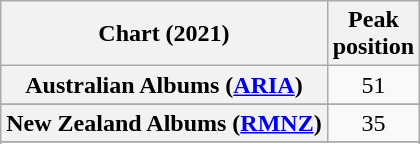<table class="wikitable sortable plainrowheaders" style="text-align:center">
<tr>
<th scope="col">Chart (2021)</th>
<th scope="col">Peak<br>position</th>
</tr>
<tr>
<th scope="row">Australian Albums (<a href='#'>ARIA</a>)</th>
<td>51</td>
</tr>
<tr>
</tr>
<tr>
</tr>
<tr>
</tr>
<tr>
</tr>
<tr>
</tr>
<tr>
<th scope="row">New Zealand Albums (<a href='#'>RMNZ</a>)</th>
<td>35</td>
</tr>
<tr>
</tr>
<tr>
</tr>
<tr>
</tr>
<tr>
</tr>
<tr>
</tr>
<tr>
</tr>
</table>
